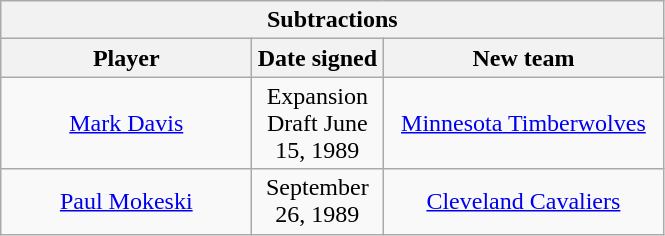<table class="wikitable" style="text-align:center">
<tr>
<th colspan=3>Subtractions</th>
</tr>
<tr>
<th style="width:160px">Player</th>
<th style="width:80px">Date signed</th>
<th style="width:180px">New team</th>
</tr>
<tr>
<td><a href='#'>Mark Davis</a></td>
<td>Expansion Draft June 15, 1989</td>
<td><a href='#'>Minnesota Timberwolves</a></td>
</tr>
<tr>
<td><a href='#'>Paul Mokeski</a></td>
<td>September 26, 1989</td>
<td><a href='#'>Cleveland Cavaliers</a></td>
</tr>
</table>
